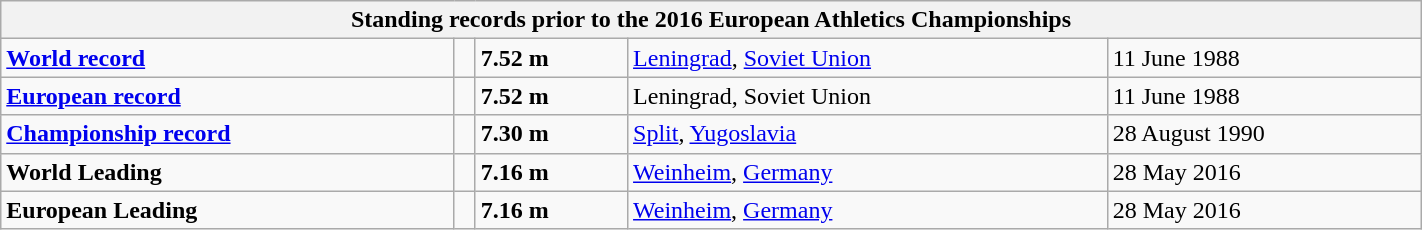<table class="wikitable" width=75%>
<tr>
<th colspan="5">Standing records prior to the 2016 European Athletics Championships</th>
</tr>
<tr>
<td><strong><a href='#'>World record</a></strong></td>
<td></td>
<td><strong>7.52 m</strong></td>
<td><a href='#'>Leningrad</a>, <a href='#'>Soviet Union</a></td>
<td>11 June 1988</td>
</tr>
<tr>
<td><strong><a href='#'>European record</a></strong></td>
<td></td>
<td><strong>7.52 m</strong></td>
<td>Leningrad, Soviet Union</td>
<td>11 June 1988</td>
</tr>
<tr>
<td><strong><a href='#'>Championship record</a></strong></td>
<td></td>
<td><strong>7.30 m</strong></td>
<td><a href='#'>Split</a>, <a href='#'>Yugoslavia</a></td>
<td>28 August 1990</td>
</tr>
<tr>
<td><strong>World Leading</strong></td>
<td></td>
<td><strong>7.16 m</strong></td>
<td><a href='#'>Weinheim</a>, <a href='#'>Germany</a></td>
<td>28 May 2016</td>
</tr>
<tr>
<td><strong>European Leading</strong></td>
<td></td>
<td><strong>7.16 m</strong></td>
<td><a href='#'>Weinheim</a>, <a href='#'>Germany</a></td>
<td>28 May 2016</td>
</tr>
</table>
